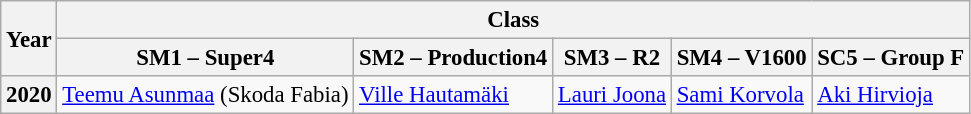<table class="wikitable" style="font-size: 95%">
<tr>
<th rowspan="2">Year</th>
<th colspan="6">Class</th>
</tr>
<tr>
<th>SM1 – Super4</th>
<th>SM2 – Production4</th>
<th>SM3 – R2</th>
<th>SM4 – V1600</th>
<th>SC5 – Group F</th>
</tr>
<tr>
<th>2020</th>
<td><a href='#'>Teemu Asunmaa</a> (Skoda Fabia)</td>
<td><a href='#'>Ville Hautamäki</a></td>
<td><a href='#'>Lauri Joona</a></td>
<td><a href='#'>Sami Korvola</a></td>
<td><a href='#'>Aki Hirvioja</a></td>
</tr>
</table>
